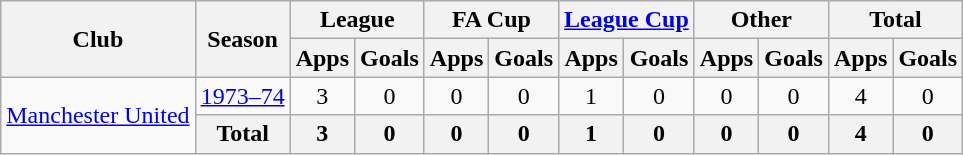<table class="wikitable" style="text-align:center">
<tr>
<th rowspan="2">Club</th>
<th rowspan="2">Season</th>
<th colspan="2">League</th>
<th colspan="2">FA Cup</th>
<th colspan="2"><a href='#'>League Cup</a></th>
<th colspan="2">Other</th>
<th colspan="2">Total</th>
</tr>
<tr>
<th>Apps</th>
<th>Goals</th>
<th>Apps</th>
<th>Goals</th>
<th>Apps</th>
<th>Goals</th>
<th>Apps</th>
<th>Goals</th>
<th>Apps</th>
<th>Goals</th>
</tr>
<tr>
<td rowspan="2"><a href='#'>Manchester United</a></td>
<td><a href='#'>1973–74</a></td>
<td>3</td>
<td>0</td>
<td>0</td>
<td>0</td>
<td>1</td>
<td>0</td>
<td>0</td>
<td>0</td>
<td>4</td>
<td>0</td>
</tr>
<tr>
<th>Total</th>
<th>3</th>
<th>0</th>
<th>0</th>
<th>0</th>
<th>1</th>
<th>0</th>
<th>0</th>
<th>0</th>
<th>4</th>
<th>0</th>
</tr>
</table>
